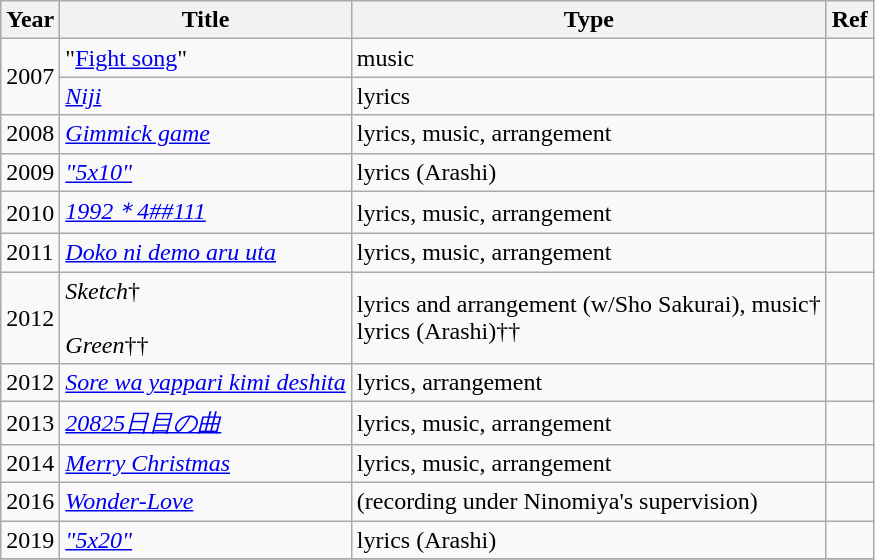<table class="wikitable unsortable">
<tr>
<th>Year</th>
<th>Title</th>
<th>Type</th>
<th>Ref</th>
</tr>
<tr>
<td rowspan="2">2007</td>
<td>"<a href='#'>Fight song</a>"</td>
<td>music</td>
<td></td>
</tr>
<tr>
<td><em><a href='#'>Niji</a></em></td>
<td>lyrics</td>
<td></td>
</tr>
<tr>
<td>2008</td>
<td><em><a href='#'>Gimmick game</a></em></td>
<td>lyrics, music, arrangement</td>
<td></td>
</tr>
<tr>
<td>2009</td>
<td><em><a href='#'>"5x10"</a></em></td>
<td>lyrics (Arashi)</td>
<td></td>
</tr>
<tr>
<td>2010</td>
<td><em><a href='#'>1992＊4##111</a></em></td>
<td>lyrics, music, arrangement</td>
<td></td>
</tr>
<tr>
<td>2011</td>
<td><em><a href='#'>Doko ni demo aru uta</a></em></td>
<td>lyrics, music, arrangement</td>
<td></td>
</tr>
<tr>
<td>2012</td>
<td><em>Sketch</em>†<br><br><em>Green</em>††</td>
<td>lyrics and arrangement (w/Sho Sakurai), music†<br>lyrics (Arashi)††</td>
<td></td>
</tr>
<tr>
<td>2012</td>
<td><em><a href='#'>Sore wa yappari kimi deshita</a></em></td>
<td>lyrics, arrangement</td>
<td></td>
</tr>
<tr>
<td>2013</td>
<td><em><a href='#'>20825日目の曲</a></em></td>
<td>lyrics, music, arrangement</td>
<td></td>
</tr>
<tr>
<td>2014</td>
<td><em><a href='#'>Merry Christmas</a></em></td>
<td>lyrics, music, arrangement</td>
<td></td>
</tr>
<tr>
<td>2016</td>
<td><em><a href='#'>Wonder-Love</a></em></td>
<td>(recording under Ninomiya's supervision)</td>
<td></td>
</tr>
<tr>
<td>2019</td>
<td><em><a href='#'>"5x20"</a></em></td>
<td>lyrics (Arashi)</td>
<td></td>
</tr>
<tr>
</tr>
</table>
